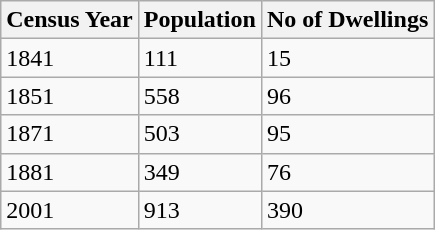<table class="wikitable">
<tr>
<th>Census Year</th>
<th>Population</th>
<th>No of Dwellings</th>
</tr>
<tr>
<td>1841</td>
<td>111</td>
<td>15</td>
</tr>
<tr>
<td>1851</td>
<td>558</td>
<td>96</td>
</tr>
<tr>
<td>1871</td>
<td>503</td>
<td>95</td>
</tr>
<tr>
<td>1881</td>
<td>349</td>
<td>76</td>
</tr>
<tr>
<td>2001</td>
<td>913</td>
<td>390</td>
</tr>
</table>
